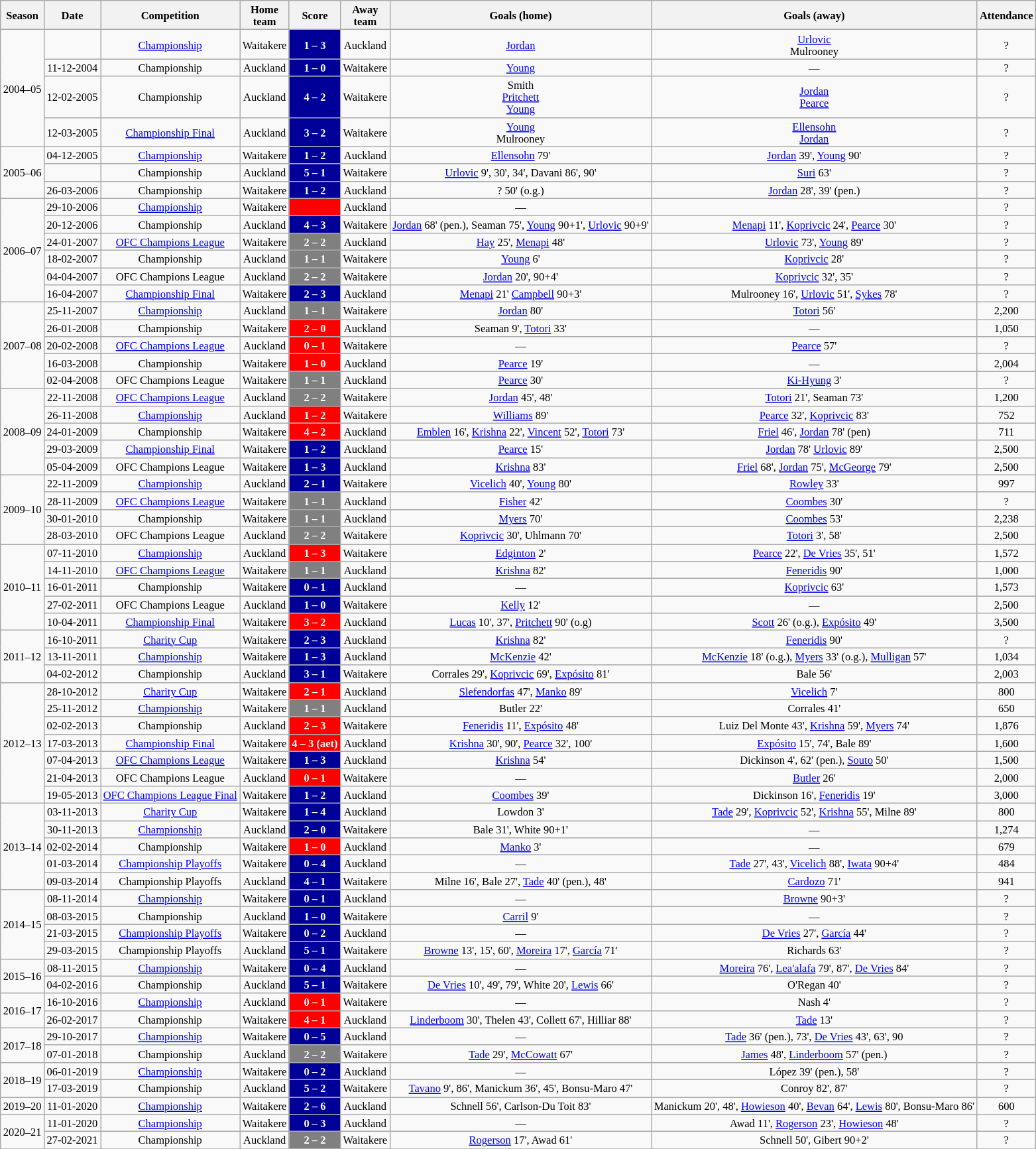<table class="wikitable" style="text-align: center; font-size: 11px">
<tr>
<th>Season</th>
<th>Date</th>
<th>Competition</th>
<th width="2">Home team</th>
<th>Score</th>
<th width="2">Away team</th>
<th>Goals (home)</th>
<th>Goals (away)</th>
<th width="2">Attendance</th>
</tr>
<tr>
<td rowspan=4>2004–05</td>
<td></td>
<td><a href='#'>Championship</a></td>
<td>Waitakere</td>
<td style="background:#009;color:white"><strong>1 – 3</strong></td>
<td>Auckland</td>
<td><a href='#'>Jordan</a> </td>
<td><a href='#'>Urlovic</a> <br>Mulrooney </td>
<td>?</td>
</tr>
<tr>
<td>11-12-2004</td>
<td>Championship</td>
<td>Auckland</td>
<td style="background:#009;color:white"><strong>1 – 0</strong></td>
<td>Waitakere</td>
<td><a href='#'>Young</a> </td>
<td>—</td>
<td>?</td>
</tr>
<tr>
<td>12-02-2005</td>
<td>Championship</td>
<td>Auckland</td>
<td style="background:#009;color:white"><strong>4 – 2</strong></td>
<td>Waitakere</td>
<td>Smith <br><a href='#'>Pritchett</a> <br><a href='#'>Young</a> </td>
<td><a href='#'>Jordan</a> <br><a href='#'>Pearce</a> </td>
<td>?</td>
</tr>
<tr>
<td>12-03-2005</td>
<td><a href='#'>Championship Final</a></td>
<td>Auckland</td>
<td style="background:#009;color:white"><strong>3 – 2</strong></td>
<td>Waitakere</td>
<td><a href='#'>Young</a> <br>Mulrooney </td>
<td><a href='#'>Ellensohn</a> <br><a href='#'>Jordan</a> </td>
<td>?</td>
</tr>
<tr>
<td rowspan=3>2005–06</td>
<td>04-12-2005</td>
<td><a href='#'>Championship</a></td>
<td>Waitakere</td>
<td style="background:#009;color:white"><strong>1 – 2</strong></td>
<td>Auckland</td>
<td><a href='#'>Ellensohn</a> 79'</td>
<td><a href='#'>Jordan</a> 39', <a href='#'>Young</a> 90'</td>
<td>?</td>
</tr>
<tr>
<td></td>
<td>Championship</td>
<td>Auckland</td>
<td style="background:#009;color:white"><strong>5 – 1</strong></td>
<td>Waitakere</td>
<td><a href='#'>Urlovic</a> 9', 30', 34', Davani 86', 90'</td>
<td><a href='#'>Suri</a> 63'</td>
<td>?</td>
</tr>
<tr>
<td>26-03-2006</td>
<td>Championship</td>
<td>Waitakere</td>
<td style="background:#009;color:white"><strong>1 – 2</strong></td>
<td>Auckland</td>
<td>? 50' (o.g.)</td>
<td><a href='#'>Jordan</a> 28', 39' (pen.)</td>
<td>?</td>
</tr>
<tr>
<td rowspan=6>2006–07</td>
<td>29-10-2006</td>
<td><a href='#'>Championship</a></td>
<td>Waitakere</td>
<td style="background:#FF0000;color:white"></td>
<td>Auckland</td>
<td>—</td>
<td></td>
<td>?</td>
</tr>
<tr>
<td>20-12-2006</td>
<td>Championship</td>
<td>Auckland</td>
<td style="background:#009;color:white"><strong>4 – 3</strong></td>
<td>Waitakere</td>
<td><a href='#'>Jordan</a> 68' (pen.), Seaman 75', <a href='#'>Young</a> 90+1', <a href='#'>Urlovic</a> 90+9'</td>
<td><a href='#'>Menapi</a> 11', <a href='#'>Koprivcic</a> 24', <a href='#'>Pearce</a> 30'</td>
<td>?</td>
</tr>
<tr>
<td>24-01-2007</td>
<td><a href='#'>OFC Champions League</a></td>
<td>Waitakere</td>
<td style="background:#808080;color:white"><strong>2 – 2</strong></td>
<td>Auckland</td>
<td><a href='#'>Hay</a> 25', <a href='#'>Menapi</a> 48'</td>
<td><a href='#'>Urlovic</a> 73', <a href='#'>Young</a> 89'</td>
<td>?</td>
</tr>
<tr>
<td>18-02-2007</td>
<td>Championship</td>
<td>Auckland</td>
<td style="background:#808080;color:white"><strong>1 – 1</strong></td>
<td>Waitakere</td>
<td><a href='#'>Young</a> 6'</td>
<td><a href='#'>Koprivcic</a> 28'</td>
<td>?</td>
</tr>
<tr>
<td>04-04-2007</td>
<td>OFC Champions League</td>
<td>Auckland</td>
<td style="background:#808080;color:white"><strong>2 – 2</strong></td>
<td>Waitakere</td>
<td><a href='#'>Jordan</a> 20', 90+4'</td>
<td><a href='#'>Koprivcic</a> 32', 35'</td>
<td>?</td>
</tr>
<tr>
<td>16-04-2007</td>
<td><a href='#'>Championship Final</a></td>
<td>Waitakere</td>
<td style="background:#009;color:white"><strong>2 – 3</strong></td>
<td>Auckland</td>
<td><a href='#'>Menapi</a> 21' <a href='#'>Campbell</a> 90+3'</td>
<td>Mulrooney 16', <a href='#'>Urlovic</a> 51', <a href='#'>Sykes</a> 78'</td>
<td>?</td>
</tr>
<tr>
<td rowspan=5>2007–08</td>
<td>25-11-2007</td>
<td><a href='#'>Championship</a></td>
<td>Auckland</td>
<td style="background:#808080;color:white"><strong>1 – 1</strong></td>
<td>Waitakere</td>
<td><a href='#'>Jordan</a> 80'</td>
<td><a href='#'>Totori</a> 56'</td>
<td>2,200</td>
</tr>
<tr>
<td>26-01-2008</td>
<td>Championship</td>
<td>Waitakere</td>
<td style="background:#FF0000;color:white"><strong>2 – 0</strong></td>
<td>Auckland</td>
<td>Seaman 9', <a href='#'>Totori</a> 33'</td>
<td>—</td>
<td>1,050</td>
</tr>
<tr>
<td>20-02-2008</td>
<td><a href='#'>OFC Champions League</a></td>
<td>Auckland</td>
<td style="background:#FF0000;color:white"><strong>0 – 1</strong></td>
<td>Waitakere</td>
<td>—</td>
<td><a href='#'>Pearce</a> 57'</td>
<td>?</td>
</tr>
<tr>
<td>16-03-2008</td>
<td>Championship</td>
<td>Waitakere</td>
<td style="background:#FF0000;color:white"><strong>1 – 0</strong></td>
<td>Auckland</td>
<td><a href='#'>Pearce</a> 19'</td>
<td>—</td>
<td>2,004</td>
</tr>
<tr>
<td>02-04-2008</td>
<td>OFC Champions League</td>
<td>Waitakere</td>
<td style="background:#808080;color:white"><strong>1 – 1</strong></td>
<td>Auckland</td>
<td><a href='#'>Pearce</a> 30'</td>
<td><a href='#'>Ki-Hyung</a> 3'</td>
<td>?</td>
</tr>
<tr>
<td rowspan=5>2008–09</td>
<td>22-11-2008</td>
<td><a href='#'>OFC Champions League</a></td>
<td>Auckland</td>
<td style="background:#808080;color:white"><strong>2 – 2</strong></td>
<td>Waitakere</td>
<td><a href='#'>Jordan</a> 45', 48'</td>
<td><a href='#'>Totori</a> 21', Seaman 73'</td>
<td>1,200</td>
</tr>
<tr>
<td>26-11-2008</td>
<td><a href='#'>Championship</a></td>
<td>Auckland</td>
<td style="background:#FF0000;color:white"><strong>1 – 2</strong></td>
<td>Waitakere</td>
<td><a href='#'>Williams</a> 89'</td>
<td><a href='#'>Pearce</a> 32', <a href='#'>Koprivcic</a> 83'</td>
<td>752</td>
</tr>
<tr>
<td>24-01-2009</td>
<td>Championship</td>
<td>Waitakere</td>
<td style="background:#FF0000;color:white"><strong>4 – 2</strong></td>
<td>Auckland</td>
<td><a href='#'>Emblen</a> 16', <a href='#'>Krishna</a> 22', <a href='#'>Vincent</a> 52', <a href='#'>Totori</a> 73'</td>
<td><a href='#'>Friel</a> 46', <a href='#'>Jordan</a> 78' (pen)</td>
<td>711</td>
</tr>
<tr>
<td>29-03-2009</td>
<td><a href='#'>Championship Final</a></td>
<td>Waitakere</td>
<td style="background:#009; text-align:center; color:white;"><strong>1 – 2</strong></td>
<td>Auckland</td>
<td><a href='#'>Pearce</a> 15'</td>
<td><a href='#'>Jordan</a> 78' <a href='#'>Urlovic</a> 89'</td>
<td>2,500</td>
</tr>
<tr>
<td>05-04-2009</td>
<td>OFC Champions League</td>
<td>Waitakere</td>
<td style="background:#009; text-align:center; color:white;"><strong>1 – 3</strong></td>
<td>Auckland</td>
<td><a href='#'>Krishna</a> 83'</td>
<td><a href='#'>Friel</a> 68', <a href='#'>Jordan</a> 75', <a href='#'>McGeorge</a> 79'</td>
<td>2,500</td>
</tr>
<tr>
<td rowspan=4>2009–10</td>
<td>22-11-2009</td>
<td><a href='#'>Championship</a></td>
<td>Auckland</td>
<td style="background:#009; text-align:center; color:white;"><strong>2 – 1</strong></td>
<td>Waitakere</td>
<td><a href='#'>Vicelich</a> 40', <a href='#'>Young</a> 80'</td>
<td><a href='#'>Rowley</a> 33'</td>
<td>997</td>
</tr>
<tr>
<td>28-11-2009</td>
<td><a href='#'>OFC Champions League</a></td>
<td>Waitakere</td>
<td style="background:#808080;color:white"><strong>1 – 1</strong></td>
<td>Auckland</td>
<td><a href='#'>Fisher</a> 42'</td>
<td><a href='#'>Coombes</a> 30'</td>
<td>?</td>
</tr>
<tr>
<td>30-01-2010</td>
<td>Championship</td>
<td>Waitakere</td>
<td style="background:#808080;color:white"><strong>1 – 1</strong></td>
<td>Auckland</td>
<td><a href='#'>Myers</a> 70'</td>
<td><a href='#'>Coombes</a> 53'</td>
<td>2,238</td>
</tr>
<tr>
<td>28-03-2010</td>
<td>OFC Champions League</td>
<td>Auckland</td>
<td style="background:#808080;color:white"><strong>2 – 2</strong></td>
<td>Waitakere</td>
<td><a href='#'>Koprivcic</a> 30', Uhlmann 70'</td>
<td><a href='#'>Totori</a> 3', 58'</td>
<td>2,500</td>
</tr>
<tr>
<td rowspan=5>2010–11</td>
<td>07-11-2010</td>
<td><a href='#'>Championship</a></td>
<td>Auckland</td>
<td style="background:#FF0000;color:white"><strong>1 – 3</strong></td>
<td>Waitakere</td>
<td><a href='#'>Edginton</a> 2'</td>
<td><a href='#'>Pearce</a> 22', <a href='#'>De Vries</a> 35', 51'</td>
<td>1,572</td>
</tr>
<tr>
<td>14-11-2010</td>
<td><a href='#'>OFC Champions League</a></td>
<td>Waitakere</td>
<td style="background:#808080;color:white"><strong>1 – 1</strong></td>
<td>Auckland</td>
<td><a href='#'>Krishna</a> 82'</td>
<td><a href='#'>Feneridis</a> 90'</td>
<td>1,000</td>
</tr>
<tr>
<td>16-01-2011</td>
<td>Championship</td>
<td>Waitakere</td>
<td style="background:#009; text-align:center; color:white;"><strong>0 – 1</strong></td>
<td>Auckland</td>
<td>—</td>
<td><a href='#'>Koprivcic</a> 63'</td>
<td>1,573</td>
</tr>
<tr>
<td>27-02-2011</td>
<td>OFC Champions League</td>
<td>Auckland</td>
<td style="background:#009; text-align:center; color:white;"><strong>1 – 0</strong></td>
<td>Waitakere</td>
<td><a href='#'>Kelly</a> 12'</td>
<td>—</td>
<td>2,500</td>
</tr>
<tr>
<td>10-04-2011</td>
<td><a href='#'>Championship Final</a></td>
<td>Waitakere</td>
<td style="background:#FF0000;color:white"><strong>3 – 2</strong></td>
<td>Auckland</td>
<td><a href='#'>Lucas</a> 10', 37', <a href='#'>Pritchett</a> 90' (o.g)</td>
<td><a href='#'>Scott</a> 26' (o.g.), <a href='#'>Expósito</a> 49'</td>
<td>3,500</td>
</tr>
<tr>
<td rowspan=3>2011–12</td>
<td>16-10-2011</td>
<td><a href='#'>Charity Cup</a></td>
<td>Waitakere</td>
<td style="background:#009; text-align:center; color:white;"><strong>2 – 3</strong></td>
<td>Auckland</td>
<td><a href='#'>Krishna</a> 82'</td>
<td><a href='#'>Feneridis</a> 90'</td>
<td>?</td>
</tr>
<tr>
<td>13-11-2011</td>
<td><a href='#'>Championship</a></td>
<td>Waitakere</td>
<td style="background:#009; text-align:center; color:white;"><strong>1 – 3</strong></td>
<td>Auckland</td>
<td><a href='#'>McKenzie</a> 42'</td>
<td><a href='#'>McKenzie</a> 18' (o.g.), <a href='#'>Myers</a> 33' (o.g.), <a href='#'>Mulligan</a> 57'</td>
<td>1,034</td>
</tr>
<tr>
<td>04-02-2012</td>
<td>Championship</td>
<td>Auckland</td>
<td style="background:#009; text-align:center; color:white;"><strong>3 – 1</strong></td>
<td>Waitakere</td>
<td>Corrales 29', <a href='#'>Koprivcic</a> 69', <a href='#'>Expósito</a> 81'</td>
<td>Bale 56'</td>
<td>2,003</td>
</tr>
<tr>
<td rowspan=7>2012–13</td>
<td>28-10-2012</td>
<td><a href='#'>Charity Cup</a></td>
<td>Waitakere</td>
<td style="background:#FF0000;color:white"><strong>2 – 1</strong></td>
<td>Auckland</td>
<td><a href='#'>Slefendorfas</a> 47', <a href='#'>Manko</a> 89'</td>
<td><a href='#'>Vicelich</a> 7'</td>
<td>800</td>
</tr>
<tr>
<td>25-11-2012</td>
<td><a href='#'>Championship</a></td>
<td>Waitakere</td>
<td style="background:#808080;color:white"><strong>1 – 1</strong></td>
<td>Auckland</td>
<td>Butler 22'</td>
<td>Corrales 41'</td>
<td>650</td>
</tr>
<tr>
<td>02-02-2013</td>
<td>Championship</td>
<td>Auckland</td>
<td style="background:#FF0000;color:white"><strong>2  – 3</strong></td>
<td>Waitakere</td>
<td><a href='#'>Feneridis</a> 11', <a href='#'>Expósito</a> 48'</td>
<td>Luiz Del Monte 43', <a href='#'>Krishna</a> 59', <a href='#'>Myers</a> 74'</td>
<td>1,876</td>
</tr>
<tr>
<td>17-03-2013</td>
<td><a href='#'>Championship Final</a></td>
<td>Waitakere</td>
<td style="background:#FF0000;color:white"><strong>4 – 3 (aet)</strong></td>
<td>Auckland</td>
<td><a href='#'>Krishna</a> 30', 90', <a href='#'>Pearce</a> 32', 100'</td>
<td><a href='#'>Expósito</a> 15', 74', Bale 89'</td>
<td>1,600</td>
</tr>
<tr>
<td>07-04-2013</td>
<td><a href='#'>OFC Champions League</a></td>
<td>Waitakere</td>
<td style="background:#009;color:white"><strong>1 – 3</strong></td>
<td>Auckland</td>
<td><a href='#'>Krishna</a> 54'</td>
<td>Dickinson 4', 62' (pen.), <a href='#'>Souto</a> 50'</td>
<td>1,500</td>
</tr>
<tr>
<td>21-04-2013</td>
<td>OFC Champions League</td>
<td>Auckland</td>
<td style="background:#FF0000;color:white"><strong>0 – 1</strong></td>
<td>Waitakere</td>
<td>—</td>
<td><a href='#'>Butler</a> 26'</td>
<td>2,000</td>
</tr>
<tr>
<td>19-05-2013</td>
<td><a href='#'>OFC Champions League Final</a></td>
<td>Waitakere</td>
<td style="background:#009;color:white"><strong>1 – 2</strong></td>
<td>Auckland</td>
<td><a href='#'>Coombes</a> 39'</td>
<td>Dickinson 16', <a href='#'>Feneridis</a> 19'</td>
<td>3,000</td>
</tr>
<tr>
<td rowspan=5>2013–14</td>
<td>03-11-2013</td>
<td><a href='#'>Charity Cup</a></td>
<td>Waitakere</td>
<td style="background:#009;color:white"><strong>1 – 4</strong></td>
<td>Auckland</td>
<td>Lowdon 3'</td>
<td><a href='#'>Tade</a> 29', <a href='#'>Koprivcic</a> 52', <a href='#'>Krishna</a> 55', Milne 89'</td>
<td>800</td>
</tr>
<tr>
<td>30-11-2013</td>
<td><a href='#'>Championship</a></td>
<td>Auckland</td>
<td style="background:#009;color:white"><strong>2 – 0</strong></td>
<td>Waitakere</td>
<td>Bale 31', White 90+1'</td>
<td>—</td>
<td>1,274</td>
</tr>
<tr>
<td>02-02-2014</td>
<td>Championship</td>
<td>Waitakere</td>
<td style="background:#FF0000;color:white"><strong>1 – 0</strong></td>
<td>Auckland</td>
<td><a href='#'>Manko</a> 3'</td>
<td>—</td>
<td>679</td>
</tr>
<tr>
<td>01-03-2014</td>
<td><a href='#'>Championship Playoffs</a></td>
<td>Waitakere</td>
<td style="background:#009;color:white"><strong>0 – 4</strong></td>
<td>Auckland</td>
<td>—</td>
<td><a href='#'>Tade</a> 27', 43', <a href='#'>Vicelich</a> 88', <a href='#'>Iwata</a> 90+4'</td>
<td>484</td>
</tr>
<tr>
<td>09-03-2014</td>
<td>Championship Playoffs</td>
<td>Auckland</td>
<td style="background:#009;color:white"><strong>4 – 1</strong></td>
<td>Waitakere</td>
<td>Milne 16', Bale 27', <a href='#'>Tade</a> 40' (pen.), 48'</td>
<td><a href='#'>Cardozo</a> 71'</td>
<td>941</td>
</tr>
<tr>
<td rowspan=4>2014–15</td>
<td>08-11-2014</td>
<td><a href='#'>Championship</a></td>
<td>Waitakere</td>
<td style="background:#009;color:white"><strong>0 – 1</strong></td>
<td>Auckland</td>
<td>—</td>
<td><a href='#'>Browne</a> 90+3'</td>
<td>?</td>
</tr>
<tr>
<td>08-03-2015</td>
<td>Championship</td>
<td>Auckland</td>
<td style="background:#009;color:white"><strong>1 – 0</strong></td>
<td>Waitakere</td>
<td><a href='#'>Carril</a> 9'</td>
<td>—</td>
<td>?</td>
</tr>
<tr>
<td>21-03-2015</td>
<td><a href='#'>Championship Playoffs</a></td>
<td>Waitakere</td>
<td style="background:#009;color:white"><strong>0 – 2</strong></td>
<td>Auckland</td>
<td>—</td>
<td><a href='#'>De Vries</a> 27', <a href='#'>García</a> 44'</td>
<td>?</td>
</tr>
<tr>
<td>29-03-2015</td>
<td>Championship Playoffs</td>
<td>Auckland</td>
<td style="background:#009;color:white"><strong>5 – 1</strong></td>
<td>Waitakere</td>
<td><a href='#'>Browne</a> 13', 15', 60', <a href='#'>Moreira</a> 17', <a href='#'>García</a> 71'</td>
<td>Richards 63'</td>
<td>?</td>
</tr>
<tr>
<td rowspan=2>2015–16</td>
<td>08-11-2015</td>
<td><a href='#'>Championship</a></td>
<td>Waitakere</td>
<td style="background:#009;color:white"><strong>0 – 4</strong></td>
<td>Auckland</td>
<td>—</td>
<td><a href='#'>Moreira</a> 76', <a href='#'>Lea'alafa</a> 79', 87', <a href='#'>De Vries</a> 84'</td>
<td>?</td>
</tr>
<tr>
<td>04-02-2016</td>
<td>Championship</td>
<td>Auckland</td>
<td style="background:#009;color:white"><strong>5 – 1</strong></td>
<td>Waitakere</td>
<td><a href='#'>De Vries</a> 10', 49', 79', White 20', <a href='#'>Lewis</a> 66'</td>
<td>O'Regan 40'</td>
<td>?</td>
</tr>
<tr>
<td rowspan=2>2016–17</td>
<td>16-10-2016</td>
<td><a href='#'>Championship</a></td>
<td>Auckland</td>
<td style="background:#FF0000;color:white"><strong>0 – 1</strong></td>
<td>Waitakere</td>
<td>—</td>
<td>Nash 4'</td>
<td>?</td>
</tr>
<tr>
<td>26-02-2017</td>
<td>Championship</td>
<td>Waitakere</td>
<td style="background:#FF0000;color:white"><strong>4 – 1</strong></td>
<td>Auckland</td>
<td><a href='#'>Linderboom</a> 30', Thelen 43', Collett 67', Hilliar 88'</td>
<td><a href='#'>Tade</a> 13'</td>
<td>?</td>
</tr>
<tr>
<td rowspan=2>2017–18</td>
<td>29-10-2017</td>
<td><a href='#'>Championship</a></td>
<td>Waitakere</td>
<td style="background:#009;color:white"><strong>0 – 5</strong></td>
<td>Auckland</td>
<td>—</td>
<td><a href='#'>Tade</a> 36' (pen.), 73', <a href='#'>De Vries</a> 43', 63', 90</td>
<td>?</td>
</tr>
<tr>
<td>07-01-2018</td>
<td>Championship</td>
<td>Auckland</td>
<td style="background:#808080;color:white"><strong>2 – 2</strong></td>
<td>Waitakere</td>
<td><a href='#'>Tade</a> 29', <a href='#'>McCowatt</a> 67'</td>
<td><a href='#'>James</a> 48', <a href='#'>Linderboom</a> 57' (pen.)</td>
<td>?</td>
</tr>
<tr>
<td rowspan=2>2018–19</td>
<td>06-01-2019</td>
<td><a href='#'>Championship</a></td>
<td>Waitakere</td>
<td style="background:#009;color:white"><strong>0 – 2</strong></td>
<td>Auckland</td>
<td>—</td>
<td>López 39' (pen.), 58'</td>
<td>?</td>
</tr>
<tr>
<td>17-03-2019</td>
<td>Championship</td>
<td>Auckland</td>
<td style="background:#009;color:white"><strong>5 – 2</strong></td>
<td>Waitakere</td>
<td><a href='#'>Tavano</a> 9', 86', Manickum 36', 45', Bonsu-Maro 47'</td>
<td>Conroy 82', 87'</td>
<td>?</td>
</tr>
<tr>
<td rowspan=1>2019–20</td>
<td>11-01-2020</td>
<td><a href='#'>Championship</a></td>
<td>Waitakere</td>
<td style="background:#009;color:white"><strong>2 – 6</strong></td>
<td>Auckland</td>
<td>Schnell 56', Carlson-Du Toit 83'</td>
<td>Manickum 20', 48', <a href='#'>Howieson</a> 40', <a href='#'>Bevan</a> 64', <a href='#'>Lewis</a> 80', Bonsu-Maro 86'</td>
<td>600</td>
</tr>
<tr>
<td rowspan=2>2020–21</td>
<td>11-01-2020</td>
<td><a href='#'>Championship</a></td>
<td>Waitakere</td>
<td style="background:#009;color:white"><strong>0 – 3</strong></td>
<td>Auckland</td>
<td>—</td>
<td>Awad 11', <a href='#'>Rogerson</a> 23', <a href='#'>Howieson</a> 48'</td>
<td>?</td>
</tr>
<tr>
<td>27-02-2021</td>
<td>Championship</td>
<td>Auckland</td>
<td style="background:#808080;color:white"><strong>2 – 2</strong></td>
<td>Waitakere</td>
<td><a href='#'>Rogerson</a> 17', Awad 61'</td>
<td>Schnell 50', Gibert 90+2'</td>
<td>?</td>
</tr>
<tr>
</tr>
</table>
